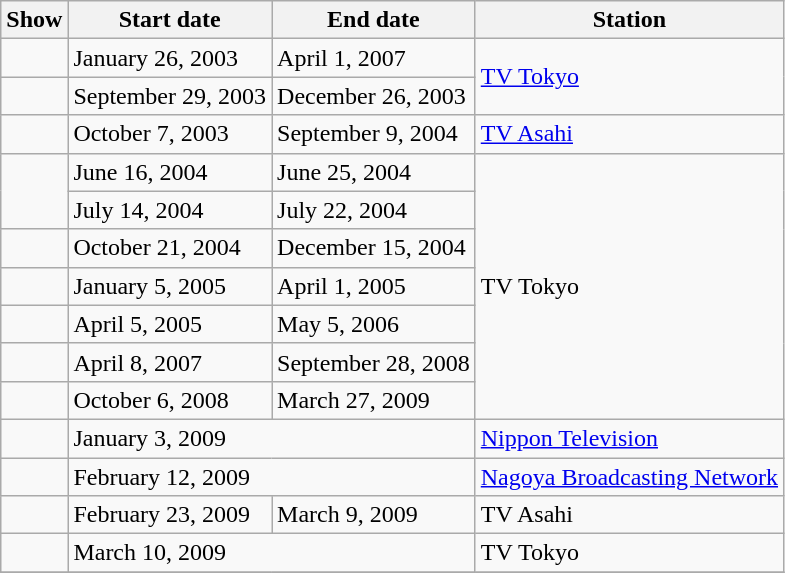<table class="wikitable">
<tr>
<th>Show</th>
<th>Start date</th>
<th>End date</th>
<th>Station</th>
</tr>
<tr>
<td></td>
<td>January 26, 2003</td>
<td>April 1, 2007</td>
<td rowspan="2"><a href='#'>TV Tokyo</a></td>
</tr>
<tr>
<td></td>
<td>September 29, 2003</td>
<td>December 26, 2003</td>
</tr>
<tr>
<td></td>
<td>October 7, 2003</td>
<td>September 9, 2004</td>
<td><a href='#'>TV Asahi</a></td>
</tr>
<tr>
<td rowspan="2"></td>
<td>June 16, 2004</td>
<td>June 25, 2004</td>
<td rowspan="7">TV Tokyo</td>
</tr>
<tr>
<td>July 14, 2004</td>
<td>July 22, 2004</td>
</tr>
<tr>
<td></td>
<td>October 21, 2004</td>
<td>December 15, 2004</td>
</tr>
<tr>
<td></td>
<td>January 5, 2005</td>
<td>April 1, 2005</td>
</tr>
<tr>
<td></td>
<td>April 5, 2005</td>
<td>May 5, 2006</td>
</tr>
<tr>
<td></td>
<td>April 8, 2007</td>
<td>September 28, 2008</td>
</tr>
<tr>
<td></td>
<td>October 6, 2008</td>
<td>March 27, 2009</td>
</tr>
<tr>
<td></td>
<td colspan="2">January 3, 2009</td>
<td><a href='#'>Nippon Television</a></td>
</tr>
<tr>
<td></td>
<td colspan="2">February 12, 2009</td>
<td><a href='#'>Nagoya Broadcasting Network</a></td>
</tr>
<tr>
<td></td>
<td>February 23, 2009</td>
<td>March 9, 2009</td>
<td>TV Asahi</td>
</tr>
<tr>
<td></td>
<td colspan="2">March 10, 2009</td>
<td>TV Tokyo</td>
</tr>
<tr>
</tr>
</table>
